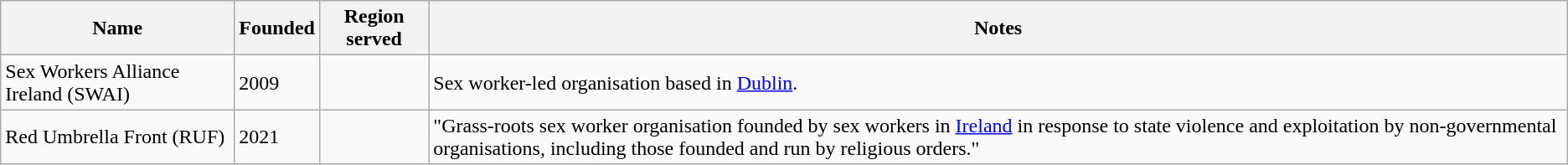<table class="wikitable sortable">
<tr>
<th>Name</th>
<th>Founded</th>
<th>Region served</th>
<th>Notes</th>
</tr>
<tr>
<td>Sex Workers Alliance Ireland (SWAI)</td>
<td>2009</td>
<td></td>
<td>Sex worker-led organisation based in <a href='#'>Dublin</a>.</td>
</tr>
<tr>
<td>Red Umbrella Front (RUF)</td>
<td>2021</td>
<td></td>
<td>"Grass-roots sex worker organisation founded by sex workers in <a href='#'>Ireland</a> in response to state violence and exploitation by non-governmental organisations, including those founded and run by religious orders."</td>
</tr>
</table>
